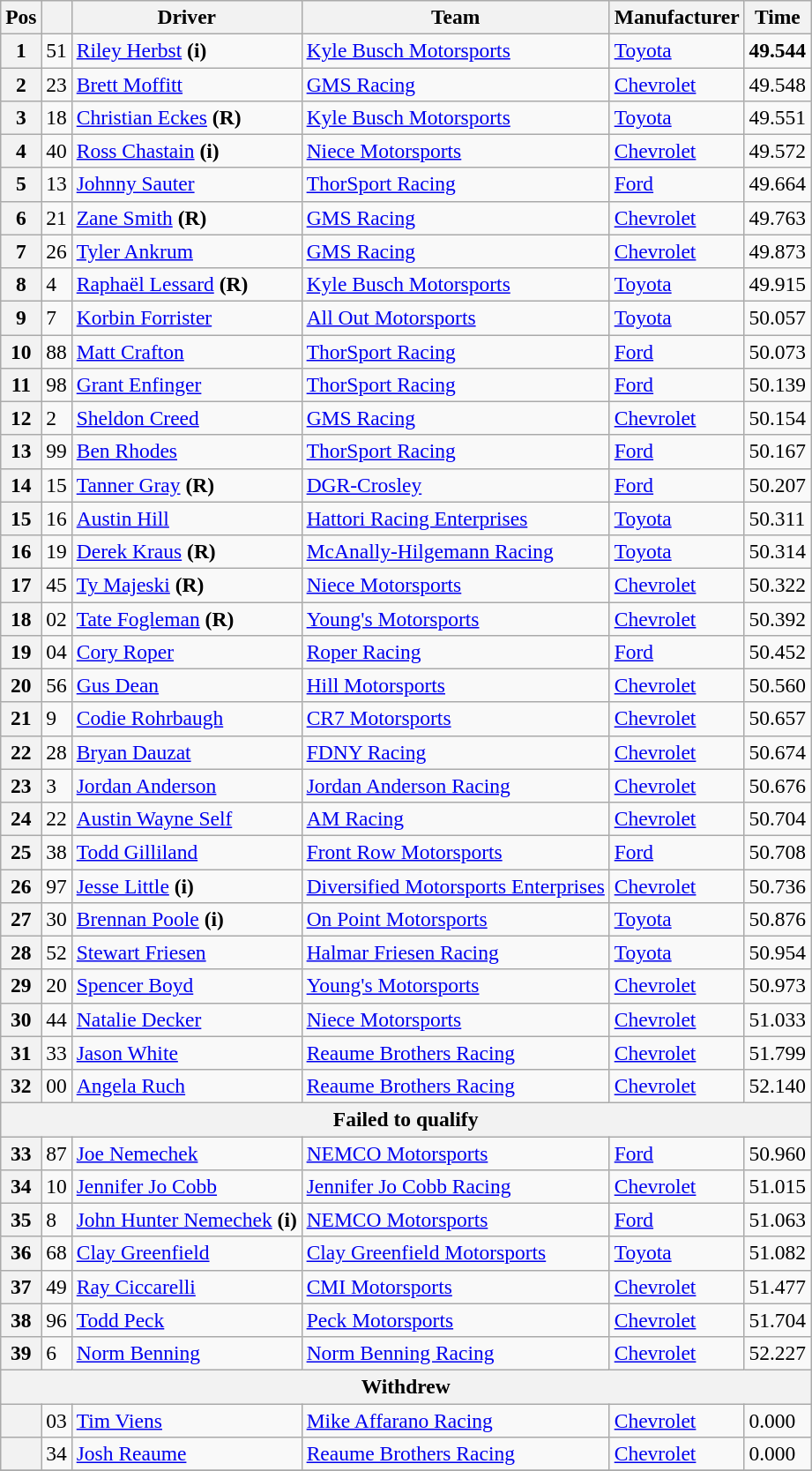<table class="wikitable" style="font-size:98%">
<tr>
<th>Pos</th>
<th></th>
<th>Driver</th>
<th>Team</th>
<th>Manufacturer</th>
<th>Time</th>
</tr>
<tr>
<th>1</th>
<td>51</td>
<td><a href='#'>Riley Herbst</a> <strong>(i)</strong></td>
<td><a href='#'>Kyle Busch Motorsports</a></td>
<td><a href='#'>Toyota</a></td>
<td><strong>49.544</strong></td>
</tr>
<tr>
<th>2</th>
<td>23</td>
<td><a href='#'>Brett Moffitt</a></td>
<td><a href='#'>GMS Racing</a></td>
<td><a href='#'>Chevrolet</a></td>
<td>49.548</td>
</tr>
<tr>
<th>3</th>
<td>18</td>
<td><a href='#'>Christian Eckes</a> <strong>(R)</strong></td>
<td><a href='#'>Kyle Busch Motorsports</a></td>
<td><a href='#'>Toyota</a></td>
<td>49.551</td>
</tr>
<tr>
<th>4</th>
<td>40</td>
<td><a href='#'>Ross Chastain</a> <strong>(i)</strong></td>
<td><a href='#'>Niece Motorsports</a></td>
<td><a href='#'>Chevrolet</a></td>
<td>49.572</td>
</tr>
<tr>
<th>5</th>
<td>13</td>
<td><a href='#'>Johnny Sauter</a></td>
<td><a href='#'>ThorSport Racing</a></td>
<td><a href='#'>Ford</a></td>
<td>49.664</td>
</tr>
<tr>
<th>6</th>
<td>21</td>
<td><a href='#'>Zane Smith</a> <strong>(R)</strong></td>
<td><a href='#'>GMS Racing</a></td>
<td><a href='#'>Chevrolet</a></td>
<td>49.763</td>
</tr>
<tr>
<th>7</th>
<td>26</td>
<td><a href='#'>Tyler Ankrum</a></td>
<td><a href='#'>GMS Racing</a></td>
<td><a href='#'>Chevrolet</a></td>
<td>49.873</td>
</tr>
<tr>
<th>8</th>
<td>4</td>
<td><a href='#'>Raphaël Lessard</a> <strong>(R)</strong></td>
<td><a href='#'>Kyle Busch Motorsports</a></td>
<td><a href='#'>Toyota</a></td>
<td>49.915</td>
</tr>
<tr>
<th>9</th>
<td>7</td>
<td><a href='#'>Korbin Forrister</a></td>
<td><a href='#'>All Out Motorsports</a></td>
<td><a href='#'>Toyota</a></td>
<td>50.057</td>
</tr>
<tr>
<th>10</th>
<td>88</td>
<td><a href='#'>Matt Crafton</a></td>
<td><a href='#'>ThorSport Racing</a></td>
<td><a href='#'>Ford</a></td>
<td>50.073</td>
</tr>
<tr>
<th>11</th>
<td>98</td>
<td><a href='#'>Grant Enfinger</a></td>
<td><a href='#'>ThorSport Racing</a></td>
<td><a href='#'>Ford</a></td>
<td>50.139</td>
</tr>
<tr>
<th>12</th>
<td>2</td>
<td><a href='#'>Sheldon Creed</a></td>
<td><a href='#'>GMS Racing</a></td>
<td><a href='#'>Chevrolet</a></td>
<td>50.154</td>
</tr>
<tr>
<th>13</th>
<td>99</td>
<td><a href='#'>Ben Rhodes</a></td>
<td><a href='#'>ThorSport Racing</a></td>
<td><a href='#'>Ford</a></td>
<td>50.167</td>
</tr>
<tr>
<th>14</th>
<td>15</td>
<td><a href='#'>Tanner Gray</a> <strong>(R)</strong></td>
<td><a href='#'>DGR-Crosley</a></td>
<td><a href='#'>Ford</a></td>
<td>50.207</td>
</tr>
<tr>
<th>15</th>
<td>16</td>
<td><a href='#'>Austin Hill</a></td>
<td><a href='#'>Hattori Racing Enterprises</a></td>
<td><a href='#'>Toyota</a></td>
<td>50.311</td>
</tr>
<tr>
<th>16</th>
<td>19</td>
<td><a href='#'>Derek Kraus</a> <strong>(R)</strong></td>
<td><a href='#'>McAnally-Hilgemann Racing</a></td>
<td><a href='#'>Toyota</a></td>
<td>50.314</td>
</tr>
<tr>
<th>17</th>
<td>45</td>
<td><a href='#'>Ty Majeski</a> <strong>(R)</strong></td>
<td><a href='#'>Niece Motorsports</a></td>
<td><a href='#'>Chevrolet</a></td>
<td>50.322</td>
</tr>
<tr>
<th>18</th>
<td>02</td>
<td><a href='#'>Tate Fogleman</a> <strong>(R)</strong></td>
<td><a href='#'>Young's Motorsports</a></td>
<td><a href='#'>Chevrolet</a></td>
<td>50.392</td>
</tr>
<tr>
<th>19</th>
<td>04</td>
<td><a href='#'>Cory Roper</a></td>
<td><a href='#'>Roper Racing</a></td>
<td><a href='#'>Ford</a></td>
<td>50.452</td>
</tr>
<tr>
<th>20</th>
<td>56</td>
<td><a href='#'>Gus Dean</a></td>
<td><a href='#'>Hill Motorsports</a></td>
<td><a href='#'>Chevrolet</a></td>
<td>50.560</td>
</tr>
<tr>
<th>21</th>
<td>9</td>
<td><a href='#'>Codie Rohrbaugh</a></td>
<td><a href='#'>CR7 Motorsports</a></td>
<td><a href='#'>Chevrolet</a></td>
<td>50.657</td>
</tr>
<tr>
<th>22</th>
<td>28</td>
<td><a href='#'>Bryan Dauzat</a></td>
<td><a href='#'>FDNY Racing</a></td>
<td><a href='#'>Chevrolet</a></td>
<td>50.674</td>
</tr>
<tr>
<th>23</th>
<td>3</td>
<td><a href='#'>Jordan Anderson</a></td>
<td><a href='#'>Jordan Anderson Racing</a></td>
<td><a href='#'>Chevrolet</a></td>
<td>50.676</td>
</tr>
<tr>
<th>24</th>
<td>22</td>
<td><a href='#'>Austin Wayne Self</a></td>
<td><a href='#'>AM Racing</a></td>
<td><a href='#'>Chevrolet</a></td>
<td>50.704</td>
</tr>
<tr>
<th>25</th>
<td>38</td>
<td><a href='#'>Todd Gilliland</a></td>
<td><a href='#'>Front Row Motorsports</a></td>
<td><a href='#'>Ford</a></td>
<td>50.708</td>
</tr>
<tr>
<th>26</th>
<td>97</td>
<td><a href='#'>Jesse Little</a> <strong>(i)</strong></td>
<td><a href='#'>Diversified Motorsports Enterprises</a></td>
<td><a href='#'>Chevrolet</a></td>
<td>50.736</td>
</tr>
<tr>
<th>27</th>
<td>30</td>
<td><a href='#'>Brennan Poole</a> <strong>(i)</strong></td>
<td><a href='#'>On Point Motorsports</a></td>
<td><a href='#'>Toyota</a></td>
<td>50.876</td>
</tr>
<tr>
<th>28</th>
<td>52</td>
<td><a href='#'>Stewart Friesen</a></td>
<td><a href='#'>Halmar Friesen Racing</a></td>
<td><a href='#'>Toyota</a></td>
<td>50.954</td>
</tr>
<tr>
<th>29</th>
<td>20</td>
<td><a href='#'>Spencer Boyd</a></td>
<td><a href='#'>Young's Motorsports</a></td>
<td><a href='#'>Chevrolet</a></td>
<td>50.973</td>
</tr>
<tr>
<th>30</th>
<td>44</td>
<td><a href='#'>Natalie Decker</a></td>
<td><a href='#'>Niece Motorsports</a></td>
<td><a href='#'>Chevrolet</a></td>
<td>51.033</td>
</tr>
<tr>
<th>31</th>
<td>33</td>
<td><a href='#'>Jason White</a></td>
<td><a href='#'>Reaume Brothers Racing</a></td>
<td><a href='#'>Chevrolet</a></td>
<td>51.799</td>
</tr>
<tr>
<th>32</th>
<td>00</td>
<td><a href='#'>Angela Ruch</a></td>
<td><a href='#'>Reaume Brothers Racing</a></td>
<td><a href='#'>Chevrolet</a></td>
<td>52.140</td>
</tr>
<tr>
<th colspan="6">Failed to qualify</th>
</tr>
<tr>
<th>33</th>
<td>87</td>
<td><a href='#'>Joe Nemechek</a></td>
<td><a href='#'>NEMCO Motorsports</a></td>
<td><a href='#'>Ford</a></td>
<td>50.960</td>
</tr>
<tr>
<th>34</th>
<td>10</td>
<td><a href='#'>Jennifer Jo Cobb</a></td>
<td><a href='#'>Jennifer Jo Cobb Racing</a></td>
<td><a href='#'>Chevrolet</a></td>
<td>51.015</td>
</tr>
<tr>
<th>35</th>
<td>8</td>
<td><a href='#'>John Hunter Nemechek</a> <strong>(i)</strong></td>
<td><a href='#'>NEMCO Motorsports</a></td>
<td><a href='#'>Ford</a></td>
<td>51.063</td>
</tr>
<tr>
<th>36</th>
<td>68</td>
<td><a href='#'>Clay Greenfield</a></td>
<td><a href='#'>Clay Greenfield Motorsports</a></td>
<td><a href='#'>Toyota</a></td>
<td>51.082</td>
</tr>
<tr>
<th>37</th>
<td>49</td>
<td><a href='#'>Ray Ciccarelli</a></td>
<td><a href='#'>CMI Motorsports</a></td>
<td><a href='#'>Chevrolet</a></td>
<td>51.477</td>
</tr>
<tr>
<th>38</th>
<td>96</td>
<td><a href='#'>Todd Peck</a></td>
<td><a href='#'>Peck Motorsports</a></td>
<td><a href='#'>Chevrolet</a></td>
<td>51.704</td>
</tr>
<tr>
<th>39</th>
<td>6</td>
<td><a href='#'>Norm Benning</a></td>
<td><a href='#'>Norm Benning Racing</a></td>
<td><a href='#'>Chevrolet</a></td>
<td>52.227</td>
</tr>
<tr>
<th colspan="6">Withdrew</th>
</tr>
<tr>
<th></th>
<td>03</td>
<td><a href='#'>Tim Viens</a></td>
<td><a href='#'>Mike Affarano Racing</a></td>
<td><a href='#'>Chevrolet</a></td>
<td>0.000</td>
</tr>
<tr>
<th></th>
<td>34</td>
<td><a href='#'>Josh Reaume</a></td>
<td><a href='#'>Reaume Brothers Racing</a></td>
<td><a href='#'>Chevrolet</a></td>
<td>0.000</td>
</tr>
<tr>
</tr>
</table>
